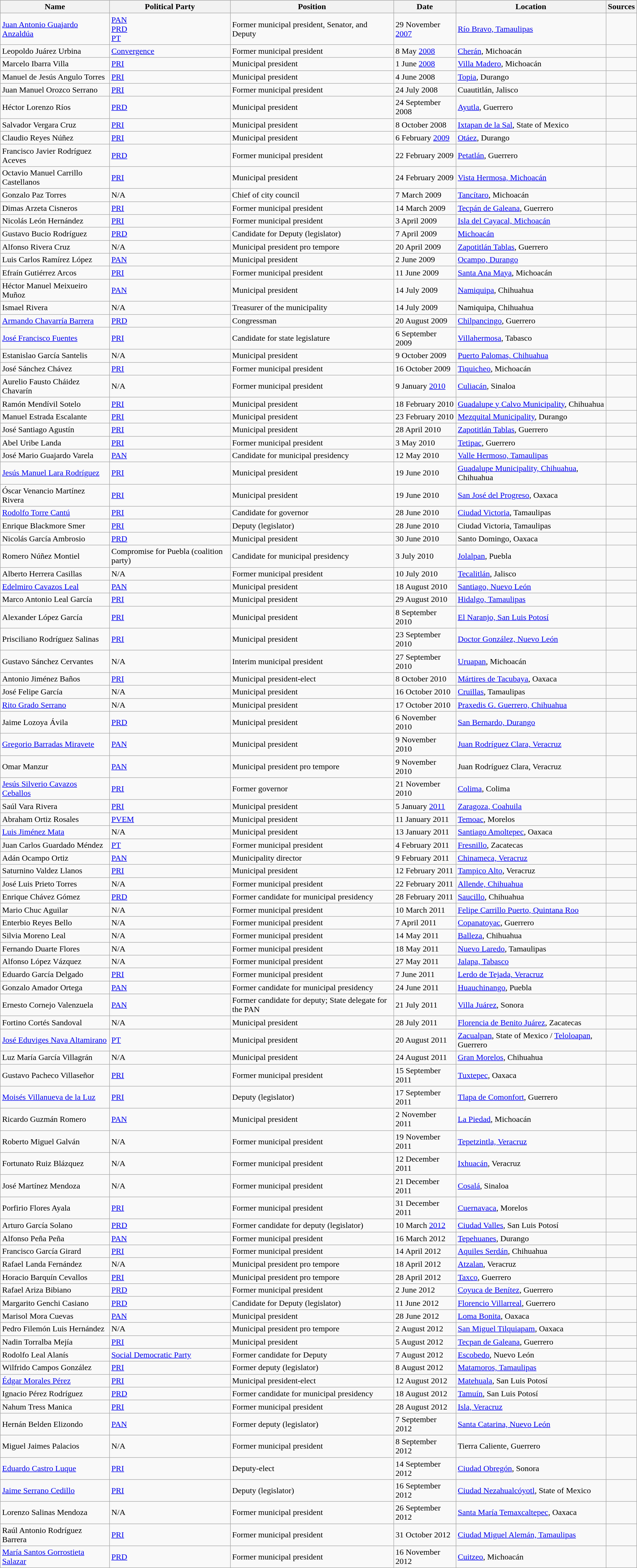<table class="wikitable sortable">
<tr bgcolor="#CCCCCC">
<th>Name</th>
<th>Political Party</th>
<th>Position</th>
<th>Date</th>
<th>Location</th>
<th>Sources</th>
</tr>
<tr>
<td><a href='#'>Juan Antonio Guajardo Anzaldúa</a></td>
<td><a href='#'>PAN</a><br><a href='#'>PRD</a><br><a href='#'>PT</a></td>
<td>Former municipal president, Senator, and Deputy</td>
<td>29 November <a href='#'>2007</a></td>
<td><a href='#'>Río Bravo, Tamaulipas</a></td>
<td></td>
</tr>
<tr>
<td>Leopoldo Juárez Urbina</td>
<td><a href='#'>Convergence</a></td>
<td>Former municipal president</td>
<td>8 May <a href='#'>2008</a></td>
<td><a href='#'>Cherán</a>, Michoacán</td>
<td></td>
</tr>
<tr>
<td>Marcelo Ibarra Villa</td>
<td><a href='#'>PRI</a></td>
<td>Municipal president</td>
<td>1 June <a href='#'>2008</a></td>
<td><a href='#'>Villa Madero</a>, Michoacán</td>
<td></td>
</tr>
<tr>
<td>Manuel de Jesús Angulo Torres</td>
<td><a href='#'>PRI</a></td>
<td>Municipal president</td>
<td>4 June 2008</td>
<td><a href='#'>Topia</a>, Durango</td>
<td></td>
</tr>
<tr>
<td>Juan Manuel Orozco Serrano</td>
<td><a href='#'>PRI</a></td>
<td>Former municipal president</td>
<td>24 July 2008</td>
<td>Cuautitlán, Jalisco</td>
<td></td>
</tr>
<tr>
<td>Héctor Lorenzo Ríos</td>
<td><a href='#'>PRD</a></td>
<td>Municipal president</td>
<td>24 September 2008</td>
<td><a href='#'>Ayutla</a>, Guerrero</td>
<td></td>
</tr>
<tr>
<td>Salvador Vergara Cruz</td>
<td><a href='#'>PRI</a></td>
<td>Municipal president</td>
<td>8 October 2008</td>
<td><a href='#'>Ixtapan de la Sal</a>, State of Mexico</td>
<td></td>
</tr>
<tr>
<td>Claudio Reyes Núñez</td>
<td><a href='#'>PRI</a></td>
<td>Municipal president</td>
<td>6 February <a href='#'>2009</a></td>
<td><a href='#'>Otáez</a>, Durango</td>
<td></td>
</tr>
<tr>
<td>Francisco Javier Rodríguez Aceves</td>
<td><a href='#'>PRD</a></td>
<td>Former municipal president</td>
<td>22 February 2009</td>
<td><a href='#'>Petatlán</a>, Guerrero</td>
<td></td>
</tr>
<tr>
<td>Octavio Manuel Carrillo Castellanos</td>
<td><a href='#'>PRI</a></td>
<td>Municipal president</td>
<td>24 February 2009</td>
<td><a href='#'>Vista Hermosa, Michoacán</a></td>
<td></td>
</tr>
<tr>
<td>Gonzalo Paz Torres</td>
<td>N/A</td>
<td>Chief of city council</td>
<td>7 March 2009</td>
<td><a href='#'>Tancítaro</a>, Michoacán</td>
<td></td>
</tr>
<tr>
<td>Dimas Arzeta Cisneros</td>
<td><a href='#'>PRI</a></td>
<td>Former municipal president</td>
<td>14 March 2009</td>
<td><a href='#'>Tecpán de Galeana</a>, Guerrero</td>
<td></td>
</tr>
<tr>
<td>Nicolás León Hernández</td>
<td><a href='#'>PRI</a></td>
<td>Former municipal president</td>
<td>3 April 2009</td>
<td><a href='#'>Isla del Cayacal, Michoacán</a></td>
<td></td>
</tr>
<tr>
<td>Gustavo Bucio Rodríguez</td>
<td><a href='#'>PRD</a></td>
<td>Candidate for Deputy (legislator)</td>
<td>7 April 2009</td>
<td><a href='#'>Michoacán</a></td>
<td></td>
</tr>
<tr>
<td>Alfonso Rivera Cruz</td>
<td>N/A</td>
<td>Municipal president pro tempore</td>
<td>20 April 2009</td>
<td><a href='#'>Zapotitlán Tablas</a>, Guerrero</td>
<td></td>
</tr>
<tr>
<td>Luis Carlos Ramírez López</td>
<td><a href='#'>PAN</a></td>
<td>Municipal president</td>
<td>2 June 2009</td>
<td><a href='#'>Ocampo, Durango</a></td>
<td></td>
</tr>
<tr>
<td>Efraín Gutiérrez Arcos</td>
<td><a href='#'>PRI</a></td>
<td>Former municipal president</td>
<td>11 June 2009</td>
<td><a href='#'>Santa Ana Maya</a>, Michoacán</td>
<td></td>
</tr>
<tr>
<td>Héctor Manuel Meixueiro Muñoz</td>
<td><a href='#'>PAN</a></td>
<td>Municipal president</td>
<td>14 July 2009</td>
<td><a href='#'>Namiquipa</a>, Chihuahua</td>
<td></td>
</tr>
<tr>
<td>Ismael Rivera</td>
<td>N/A</td>
<td>Treasurer of the municipality</td>
<td>14 July 2009</td>
<td>Namiquipa, Chihuahua</td>
<td></td>
</tr>
<tr>
<td><a href='#'>Armando Chavarría Barrera</a></td>
<td><a href='#'>PRD</a></td>
<td>Congressman</td>
<td>20 August 2009</td>
<td><a href='#'>Chilpancingo</a>, Guerrero</td>
<td></td>
</tr>
<tr>
<td><a href='#'>José Francisco Fuentes</a></td>
<td><a href='#'>PRI</a></td>
<td>Candidate for state legislature</td>
<td>6 September 2009</td>
<td><a href='#'>Villahermosa</a>, Tabasco</td>
<td></td>
</tr>
<tr>
<td>Estanislao García Santelis</td>
<td>N/A</td>
<td>Municipal president</td>
<td>9 October 2009</td>
<td><a href='#'>Puerto Palomas, Chihuahua</a></td>
<td></td>
</tr>
<tr>
<td>José Sánchez Chávez</td>
<td><a href='#'>PRI</a></td>
<td>Former municipal president</td>
<td>16 October 2009</td>
<td><a href='#'>Tiquicheo</a>, Michoacán</td>
<td></td>
</tr>
<tr>
<td>Aurelio Fausto Cháidez Chavarín</td>
<td>N/A</td>
<td>Former municipal president</td>
<td>9 January <a href='#'>2010</a></td>
<td><a href='#'>Culiacán</a>, Sinaloa</td>
<td></td>
</tr>
<tr>
<td>Ramón Mendívil Sotelo</td>
<td><a href='#'>PRI</a></td>
<td>Municipal president</td>
<td>18 February 2010</td>
<td><a href='#'>Guadalupe y Calvo Municipality</a>, Chihuahua</td>
<td></td>
</tr>
<tr>
<td>Manuel Estrada Escalante</td>
<td><a href='#'>PRI</a></td>
<td>Municipal president</td>
<td>23 February 2010</td>
<td><a href='#'>Mezquital Municipality</a>, Durango</td>
<td></td>
</tr>
<tr>
<td>José Santiago Agustín</td>
<td><a href='#'>PRI</a></td>
<td>Municipal president</td>
<td>28 April 2010</td>
<td><a href='#'>Zapotitlán Tablas</a>, Guerrero</td>
<td></td>
</tr>
<tr>
<td>Abel Uribe Landa</td>
<td><a href='#'>PRI</a></td>
<td>Former municipal president</td>
<td>3 May 2010</td>
<td><a href='#'>Tetipac</a>, Guerrero</td>
<td></td>
</tr>
<tr>
<td>José Mario Guajardo Varela</td>
<td><a href='#'>PAN</a></td>
<td>Candidate for municipal presidency</td>
<td>12 May 2010</td>
<td><a href='#'>Valle Hermoso, Tamaulipas</a></td>
<td></td>
</tr>
<tr>
<td><a href='#'>Jesús Manuel Lara Rodríguez</a></td>
<td><a href='#'>PRI</a></td>
<td>Municipal president</td>
<td>19 June 2010</td>
<td><a href='#'>Guadalupe Municipality, Chihuahua</a>, Chihuahua</td>
<td></td>
</tr>
<tr>
<td>Óscar Venancio Martínez Rivera</td>
<td><a href='#'>PRI</a></td>
<td>Municipal president</td>
<td>19 June 2010</td>
<td><a href='#'>San José del Progreso</a>, Oaxaca</td>
<td></td>
</tr>
<tr>
<td><a href='#'>Rodolfo Torre Cantú</a></td>
<td><a href='#'>PRI</a></td>
<td>Candidate for governor</td>
<td>28 June 2010</td>
<td><a href='#'>Ciudad Victoria</a>, Tamaulipas</td>
<td></td>
</tr>
<tr>
<td>Enrique Blackmore Smer</td>
<td><a href='#'>PRI</a></td>
<td>Deputy (legislator)</td>
<td>28 June 2010</td>
<td>Ciudad Victoria, Tamaulipas</td>
<td></td>
</tr>
<tr>
<td>Nicolás García Ambrosio</td>
<td><a href='#'>PRD</a></td>
<td>Municipal president</td>
<td>30 June 2010</td>
<td>Santo Domingo, Oaxaca</td>
<td></td>
</tr>
<tr>
<td>Romero Núñez Montiel</td>
<td>Compromise for Puebla (coalition party)</td>
<td>Candidate for municipal presidency</td>
<td>3 July 2010</td>
<td><a href='#'>Jolalpan</a>, Puebla</td>
<td></td>
</tr>
<tr>
<td>Alberto Herrera Casillas</td>
<td>N/A</td>
<td>Former municipal president</td>
<td>10 July 2010</td>
<td><a href='#'>Tecalitlán</a>, Jalisco</td>
<td></td>
</tr>
<tr>
<td><a href='#'>Edelmiro Cavazos Leal</a></td>
<td><a href='#'>PAN</a></td>
<td>Municipal president</td>
<td>18 August 2010</td>
<td><a href='#'>Santiago, Nuevo León</a></td>
<td></td>
</tr>
<tr>
<td>Marco Antonio Leal García</td>
<td><a href='#'>PRI</a></td>
<td>Municipal president</td>
<td>29 August 2010</td>
<td><a href='#'>Hidalgo, Tamaulipas</a></td>
<td></td>
</tr>
<tr>
<td>Alexander López García</td>
<td><a href='#'>PRI</a></td>
<td>Municipal president</td>
<td>8 September 2010</td>
<td><a href='#'>El Naranjo, San Luis Potosí</a></td>
<td></td>
</tr>
<tr>
<td>Prisciliano Rodríguez Salinas</td>
<td><a href='#'>PRI</a></td>
<td>Municipal president</td>
<td>23 September 2010</td>
<td><a href='#'>Doctor González, Nuevo León</a></td>
<td></td>
</tr>
<tr>
<td>Gustavo Sánchez Cervantes</td>
<td>N/A</td>
<td>Interim municipal president</td>
<td>27 September 2010</td>
<td><a href='#'>Uruapan</a>, Michoacán</td>
<td></td>
</tr>
<tr>
<td>Antonio Jiménez Baños</td>
<td><a href='#'>PRI</a></td>
<td>Municipal president-elect</td>
<td>8 October 2010</td>
<td><a href='#'>Mártires de Tacubaya</a>, Oaxaca</td>
<td></td>
</tr>
<tr>
<td>José Felipe García</td>
<td>N/A</td>
<td>Municipal president</td>
<td>16 October 2010</td>
<td><a href='#'>Cruillas</a>, Tamaulipas</td>
<td></td>
</tr>
<tr>
<td><a href='#'>Rito Grado Serrano</a></td>
<td>N/A</td>
<td>Municipal president</td>
<td>17 October 2010</td>
<td><a href='#'>Praxedis G. Guerrero, Chihuahua</a></td>
<td></td>
</tr>
<tr>
<td>Jaime Lozoya Ávila</td>
<td><a href='#'>PRD</a></td>
<td>Municipal president</td>
<td>6 November 2010</td>
<td><a href='#'>San Bernardo, Durango</a></td>
<td></td>
</tr>
<tr>
<td><a href='#'>Gregorio Barradas Miravete</a></td>
<td><a href='#'>PAN</a></td>
<td>Municipal president</td>
<td>9 November 2010</td>
<td><a href='#'>Juan Rodríguez Clara, Veracruz</a></td>
<td></td>
</tr>
<tr>
<td>Omar Manzur</td>
<td><a href='#'>PAN</a></td>
<td>Municipal president pro tempore</td>
<td>9 November 2010</td>
<td>Juan Rodríguez Clara, Veracruz</td>
<td></td>
</tr>
<tr>
<td><a href='#'>Jesús Silverio Cavazos Ceballos</a></td>
<td><a href='#'>PRI</a></td>
<td>Former governor</td>
<td>21 November 2010</td>
<td><a href='#'>Colima</a>, Colima</td>
<td></td>
</tr>
<tr>
<td>Saúl Vara Rivera</td>
<td><a href='#'>PRI</a></td>
<td>Municipal president</td>
<td>5 January <a href='#'>2011</a></td>
<td><a href='#'>Zaragoza, Coahuila</a></td>
<td></td>
</tr>
<tr>
<td>Abraham Ortiz Rosales</td>
<td><a href='#'>PVEM</a></td>
<td>Municipal president</td>
<td>11 January 2011</td>
<td><a href='#'>Temoac</a>, Morelos</td>
<td></td>
</tr>
<tr>
<td><a href='#'>Luis Jiménez Mata</a></td>
<td>N/A</td>
<td>Municipal president</td>
<td>13 January 2011</td>
<td><a href='#'>Santiago Amoltepec</a>, Oaxaca</td>
<td></td>
</tr>
<tr>
<td>Juan Carlos Guardado Méndez</td>
<td><a href='#'>PT</a></td>
<td>Former municipal president</td>
<td>4 February 2011</td>
<td><a href='#'>Fresnillo</a>, Zacatecas</td>
<td></td>
</tr>
<tr>
<td>Adán Ocampo Ortiz</td>
<td><a href='#'>PAN</a></td>
<td>Municipality director</td>
<td>9 February 2011</td>
<td><a href='#'>Chinameca, Veracruz</a></td>
<td></td>
</tr>
<tr>
<td>Saturnino Valdez Llanos</td>
<td><a href='#'>PRI</a></td>
<td>Municipal president</td>
<td>12 February 2011</td>
<td><a href='#'>Tampico Alto</a>, Veracruz</td>
<td></td>
</tr>
<tr>
<td>José Luis Prieto Torres</td>
<td>N/A</td>
<td>Former municipal president</td>
<td>22 February 2011</td>
<td><a href='#'>Allende, Chihuahua</a></td>
<td></td>
</tr>
<tr>
<td>Enrique Chávez Gómez</td>
<td><a href='#'>PRD</a></td>
<td>Former candidate for municipal presidency</td>
<td>28 February 2011</td>
<td><a href='#'>Saucillo</a>, Chihuahua</td>
<td></td>
</tr>
<tr>
<td>Mario Chuc Aguilar</td>
<td>N/A</td>
<td>Former municipal president</td>
<td>10 March 2011</td>
<td><a href='#'>Felipe Carrillo Puerto, Quintana Roo</a></td>
<td></td>
</tr>
<tr>
<td>Enterbio Reyes Bello</td>
<td>N/A</td>
<td>Former municipal president</td>
<td>7 April 2011</td>
<td><a href='#'>Copanatoyac</a>, Guerrero</td>
<td></td>
</tr>
<tr>
<td>Silvia Moreno Leal</td>
<td>N/A</td>
<td>Former municipal president</td>
<td>14 May 2011</td>
<td><a href='#'>Balleza</a>, Chihuahua</td>
<td></td>
</tr>
<tr>
<td>Fernando Duarte Flores</td>
<td>N/A</td>
<td>Former municipal president</td>
<td>18 May 2011</td>
<td><a href='#'>Nuevo Laredo</a>, Tamaulipas</td>
<td></td>
</tr>
<tr>
<td>Alfonso López Vázquez</td>
<td>N/A</td>
<td>Former municipal president</td>
<td>27 May 2011</td>
<td><a href='#'>Jalapa, Tabasco</a></td>
<td></td>
</tr>
<tr>
<td>Eduardo García Delgado</td>
<td><a href='#'>PRI</a></td>
<td>Former municipal president</td>
<td>7 June 2011</td>
<td><a href='#'>Lerdo de Tejada, Veracruz</a></td>
<td></td>
</tr>
<tr>
<td>Gonzalo Amador Ortega</td>
<td><a href='#'>PAN</a></td>
<td>Former candidate for municipal presidency</td>
<td>24 June 2011</td>
<td><a href='#'>Huauchinango</a>, Puebla</td>
<td></td>
</tr>
<tr>
<td>Ernesto Cornejo Valenzuela</td>
<td><a href='#'>PAN</a></td>
<td>Former candidate for deputy; State delegate for the PAN</td>
<td>21 July 2011</td>
<td><a href='#'>Villa Juárez</a>, Sonora</td>
<td></td>
</tr>
<tr>
<td>Fortino Cortés Sandoval</td>
<td>N/A</td>
<td>Municipal president</td>
<td>28 July 2011</td>
<td><a href='#'>Florencia de Benito Juárez</a>, Zacatecas</td>
<td></td>
</tr>
<tr>
<td><a href='#'>José Eduviges Nava Altamirano</a></td>
<td><a href='#'>PT</a></td>
<td>Municipal president</td>
<td>20 August 2011</td>
<td><a href='#'>Zacualpan</a>, State of Mexico / <a href='#'>Teloloapan</a>, Guerrero</td>
<td></td>
</tr>
<tr>
<td>Luz María García Villagrán</td>
<td>N/A</td>
<td>Municipal president</td>
<td>24 August 2011</td>
<td><a href='#'>Gran Morelos</a>, Chihuahua</td>
<td></td>
</tr>
<tr>
<td>Gustavo Pacheco Villaseñor</td>
<td><a href='#'>PRI</a></td>
<td>Former municipal president</td>
<td>15 September 2011</td>
<td><a href='#'>Tuxtepec</a>, Oaxaca</td>
<td></td>
</tr>
<tr>
<td><a href='#'>Moisés Villanueva de la Luz</a></td>
<td><a href='#'>PRI</a></td>
<td>Deputy (legislator)</td>
<td>17 September 2011</td>
<td><a href='#'>Tlapa de Comonfort</a>, Guerrero</td>
<td></td>
</tr>
<tr>
<td>Ricardo Guzmán Romero</td>
<td><a href='#'>PAN</a></td>
<td>Municipal president</td>
<td>2 November 2011</td>
<td><a href='#'>La Piedad</a>, Michoacán</td>
<td></td>
</tr>
<tr>
<td>Roberto Miguel Galván</td>
<td>N/A</td>
<td>Former municipal president</td>
<td>19 November 2011</td>
<td><a href='#'>Tepetzintla, Veracruz</a></td>
<td></td>
</tr>
<tr>
<td>Fortunato Ruiz Blázquez</td>
<td>N/A</td>
<td>Former municipal president</td>
<td>12 December 2011</td>
<td><a href='#'>Ixhuacán</a>, Veracruz</td>
<td></td>
</tr>
<tr>
<td>José Martínez Mendoza</td>
<td>N/A</td>
<td>Former municipal president</td>
<td>21 December 2011</td>
<td><a href='#'>Cosalá</a>, Sinaloa</td>
<td></td>
</tr>
<tr>
<td>Porfirio Flores Ayala</td>
<td><a href='#'>PRI</a></td>
<td>Former municipal president</td>
<td>31 December 2011</td>
<td><a href='#'>Cuernavaca</a>, Morelos</td>
<td></td>
</tr>
<tr>
<td>Arturo García Solano</td>
<td><a href='#'>PRD</a></td>
<td>Former candidate for deputy (legislator)</td>
<td>10 March <a href='#'>2012</a></td>
<td><a href='#'>Ciudad Valles</a>, San Luis Potosí</td>
<td></td>
</tr>
<tr>
<td>Alfonso Peña Peña</td>
<td><a href='#'>PAN</a></td>
<td>Former municipal president</td>
<td>16 March 2012</td>
<td><a href='#'>Tepehuanes</a>, Durango</td>
<td></td>
</tr>
<tr>
<td>Francisco García Girard</td>
<td><a href='#'>PRI</a></td>
<td>Former municipal president</td>
<td>14 April 2012</td>
<td><a href='#'>Aquiles Serdán</a>, Chihuahua</td>
<td></td>
</tr>
<tr>
<td>Rafael Landa Fernández</td>
<td>N/A</td>
<td>Municipal president pro tempore</td>
<td>18 April 2012</td>
<td><a href='#'>Atzalan</a>, Veracruz</td>
<td></td>
</tr>
<tr>
<td>Horacio Barquín Cevallos</td>
<td><a href='#'>PRI</a></td>
<td>Municipal president pro tempore</td>
<td>28 April 2012</td>
<td><a href='#'>Taxco</a>, Guerrero</td>
<td></td>
</tr>
<tr>
<td>Rafael Ariza Bibiano</td>
<td><a href='#'>PRD</a></td>
<td>Former municipal president</td>
<td>2 June 2012</td>
<td><a href='#'>Coyuca de Benítez</a>, Guerrero</td>
<td></td>
</tr>
<tr>
<td>Margarito Genchi Casiano</td>
<td><a href='#'>PRD</a></td>
<td>Candidate for Deputy (legislator)</td>
<td>11 June 2012</td>
<td><a href='#'>Florencio Villarreal</a>, Guerrero</td>
<td></td>
</tr>
<tr>
<td>Marisol Mora Cuevas</td>
<td><a href='#'>PAN</a></td>
<td>Municipal president</td>
<td>28 June 2012</td>
<td><a href='#'>Loma Bonita</a>, Oaxaca</td>
<td></td>
</tr>
<tr>
<td>Pedro Filemón Luis Hernández</td>
<td>N/A</td>
<td>Municipal president pro tempore</td>
<td>2 August 2012</td>
<td><a href='#'>San Miguel Tilquiapam</a>, Oaxaca</td>
<td></td>
</tr>
<tr>
<td>Nadin Torralba Mejía</td>
<td><a href='#'>PRI</a></td>
<td>Municipal president</td>
<td>5 August 2012</td>
<td><a href='#'>Tecpan de Galeana</a>, Guerrero</td>
<td></td>
</tr>
<tr>
<td>Rodolfo Leal Alanís</td>
<td><a href='#'>Social Democratic Party</a></td>
<td>Former candidate for Deputy</td>
<td>7 August 2012</td>
<td><a href='#'>Escobedo</a>, Nuevo León</td>
<td></td>
</tr>
<tr>
<td>Wilfrido Campos González</td>
<td><a href='#'>PRI</a></td>
<td>Former deputy (legislator)</td>
<td>8 August 2012</td>
<td><a href='#'>Matamoros, Tamaulipas</a></td>
<td></td>
</tr>
<tr>
<td><a href='#'>Édgar Morales Pérez</a></td>
<td><a href='#'>PRI</a></td>
<td>Municipal president-elect</td>
<td>12 August 2012</td>
<td><a href='#'>Matehuala</a>, San Luis Potosí</td>
<td></td>
</tr>
<tr>
<td>Ignacio Pérez Rodríguez</td>
<td><a href='#'>PRD</a></td>
<td>Former candidate for municipal presidency</td>
<td>18 August 2012</td>
<td><a href='#'>Tamuín</a>, San Luis Potosí</td>
<td></td>
</tr>
<tr>
<td>Nahum Tress Manica</td>
<td><a href='#'>PRI</a></td>
<td>Former municipal president</td>
<td>28 August 2012</td>
<td><a href='#'>Isla, Veracruz</a></td>
<td></td>
</tr>
<tr>
<td>Hernán Belden Elizondo</td>
<td><a href='#'>PAN</a></td>
<td>Former deputy (legislator)</td>
<td>7 September 2012</td>
<td><a href='#'>Santa Catarina, Nuevo León</a></td>
<td></td>
</tr>
<tr>
<td>Miguel Jaimes Palacios</td>
<td>N/A</td>
<td>Former municipal president</td>
<td>8 September 2012</td>
<td>Tierra Caliente, Guerrero</td>
<td></td>
</tr>
<tr>
<td><a href='#'>Eduardo Castro Luque</a></td>
<td><a href='#'>PRI</a></td>
<td>Deputy-elect</td>
<td>14 September 2012</td>
<td><a href='#'>Ciudad Obregón</a>, Sonora</td>
<td></td>
</tr>
<tr>
<td><a href='#'>Jaime Serrano Cedillo</a></td>
<td><a href='#'>PRI</a></td>
<td>Deputy (legislator)</td>
<td>16 September 2012</td>
<td><a href='#'>Ciudad Nezahualcóyotl</a>, State of Mexico</td>
<td></td>
</tr>
<tr>
<td>Lorenzo Salinas Mendoza</td>
<td>N/A</td>
<td>Former municipal president</td>
<td>26 September 2012</td>
<td><a href='#'>Santa María Temaxcaltepec</a>, Oaxaca</td>
<td></td>
</tr>
<tr>
<td>Raúl Antonio Rodríguez Barrera</td>
<td><a href='#'>PRI</a></td>
<td>Former municipal president</td>
<td>31 October 2012</td>
<td><a href='#'>Ciudad Miguel Alemán, Tamaulipas</a></td>
<td></td>
</tr>
<tr>
<td><a href='#'>María Santos Gorrostieta Salazar</a></td>
<td><a href='#'>PRD</a></td>
<td>Former municipal president</td>
<td>16 November 2012</td>
<td><a href='#'>Cuitzeo</a>, Michoacán</td>
<td></td>
</tr>
</table>
